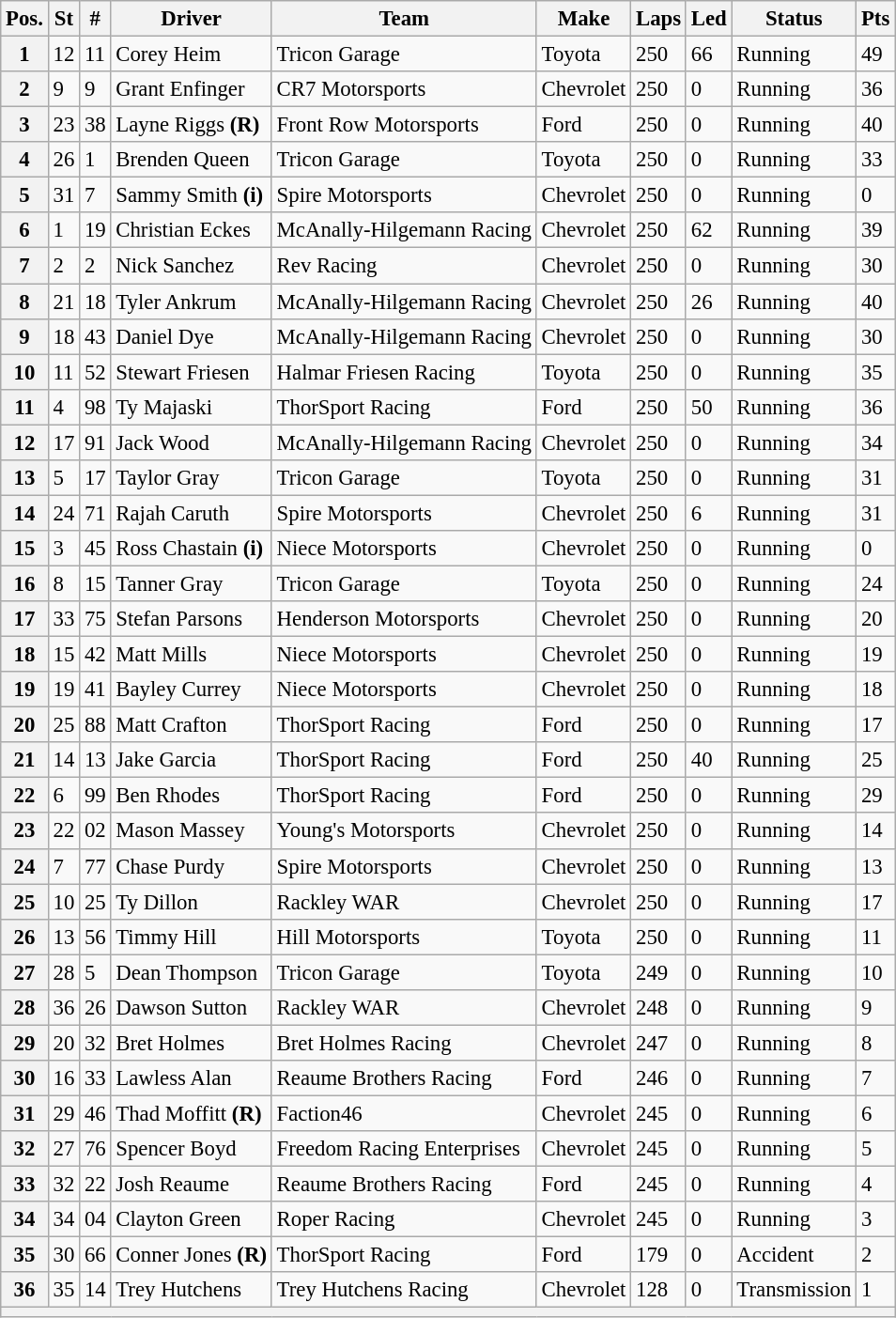<table class="wikitable" style="font-size:95%">
<tr>
<th>Pos.</th>
<th>St</th>
<th>#</th>
<th>Driver</th>
<th>Team</th>
<th>Make</th>
<th>Laps</th>
<th>Led</th>
<th>Status</th>
<th>Pts</th>
</tr>
<tr>
<th>1</th>
<td>12</td>
<td>11</td>
<td>Corey Heim</td>
<td>Tricon Garage</td>
<td>Toyota</td>
<td>250</td>
<td>66</td>
<td>Running</td>
<td>49</td>
</tr>
<tr>
<th>2</th>
<td>9</td>
<td>9</td>
<td>Grant Enfinger</td>
<td>CR7 Motorsports</td>
<td>Chevrolet</td>
<td>250</td>
<td>0</td>
<td>Running</td>
<td>36</td>
</tr>
<tr>
<th>3</th>
<td>23</td>
<td>38</td>
<td>Layne Riggs <strong>(R)</strong></td>
<td>Front Row Motorsports</td>
<td>Ford</td>
<td>250</td>
<td>0</td>
<td>Running</td>
<td>40</td>
</tr>
<tr>
<th>4</th>
<td>26</td>
<td>1</td>
<td>Brenden Queen</td>
<td>Tricon Garage</td>
<td>Toyota</td>
<td>250</td>
<td>0</td>
<td>Running</td>
<td>33</td>
</tr>
<tr>
<th>5</th>
<td>31</td>
<td>7</td>
<td>Sammy Smith <strong>(i)</strong></td>
<td>Spire Motorsports</td>
<td>Chevrolet</td>
<td>250</td>
<td>0</td>
<td>Running</td>
<td>0</td>
</tr>
<tr>
<th>6</th>
<td>1</td>
<td>19</td>
<td>Christian Eckes</td>
<td>McAnally-Hilgemann Racing</td>
<td>Chevrolet</td>
<td>250</td>
<td>62</td>
<td>Running</td>
<td>39</td>
</tr>
<tr>
<th>7</th>
<td>2</td>
<td>2</td>
<td>Nick Sanchez</td>
<td>Rev Racing</td>
<td>Chevrolet</td>
<td>250</td>
<td>0</td>
<td>Running</td>
<td>30</td>
</tr>
<tr>
<th>8</th>
<td>21</td>
<td>18</td>
<td>Tyler Ankrum</td>
<td>McAnally-Hilgemann Racing</td>
<td>Chevrolet</td>
<td>250</td>
<td>26</td>
<td>Running</td>
<td>40</td>
</tr>
<tr>
<th>9</th>
<td>18</td>
<td>43</td>
<td>Daniel Dye</td>
<td>McAnally-Hilgemann Racing</td>
<td>Chevrolet</td>
<td>250</td>
<td>0</td>
<td>Running</td>
<td>30</td>
</tr>
<tr>
<th>10</th>
<td>11</td>
<td>52</td>
<td>Stewart Friesen</td>
<td>Halmar Friesen Racing</td>
<td>Toyota</td>
<td>250</td>
<td>0</td>
<td>Running</td>
<td>35</td>
</tr>
<tr>
<th>11</th>
<td>4</td>
<td>98</td>
<td>Ty Majaski</td>
<td>ThorSport Racing</td>
<td>Ford</td>
<td>250</td>
<td>50</td>
<td>Running</td>
<td>36</td>
</tr>
<tr>
<th>12</th>
<td>17</td>
<td>91</td>
<td>Jack Wood</td>
<td>McAnally-Hilgemann Racing</td>
<td>Chevrolet</td>
<td>250</td>
<td>0</td>
<td>Running</td>
<td>34</td>
</tr>
<tr>
<th>13</th>
<td>5</td>
<td>17</td>
<td>Taylor Gray</td>
<td>Tricon Garage</td>
<td>Toyota</td>
<td>250</td>
<td>0</td>
<td>Running</td>
<td>31</td>
</tr>
<tr>
<th>14</th>
<td>24</td>
<td>71</td>
<td>Rajah Caruth</td>
<td>Spire Motorsports</td>
<td>Chevrolet</td>
<td>250</td>
<td>6</td>
<td>Running</td>
<td>31</td>
</tr>
<tr>
<th>15</th>
<td>3</td>
<td>45</td>
<td>Ross Chastain <strong>(i)</strong></td>
<td>Niece Motorsports</td>
<td>Chevrolet</td>
<td>250</td>
<td>0</td>
<td>Running</td>
<td>0</td>
</tr>
<tr>
<th>16</th>
<td>8</td>
<td>15</td>
<td>Tanner Gray</td>
<td>Tricon Garage</td>
<td>Toyota</td>
<td>250</td>
<td>0</td>
<td>Running</td>
<td>24</td>
</tr>
<tr>
<th>17</th>
<td>33</td>
<td>75</td>
<td>Stefan Parsons</td>
<td>Henderson Motorsports</td>
<td>Chevrolet</td>
<td>250</td>
<td>0</td>
<td>Running</td>
<td>20</td>
</tr>
<tr>
<th>18</th>
<td>15</td>
<td>42</td>
<td>Matt Mills</td>
<td>Niece Motorsports</td>
<td>Chevrolet</td>
<td>250</td>
<td>0</td>
<td>Running</td>
<td>19</td>
</tr>
<tr>
<th>19</th>
<td>19</td>
<td>41</td>
<td>Bayley Currey</td>
<td>Niece Motorsports</td>
<td>Chevrolet</td>
<td>250</td>
<td>0</td>
<td>Running</td>
<td>18</td>
</tr>
<tr>
<th>20</th>
<td>25</td>
<td>88</td>
<td>Matt Crafton</td>
<td>ThorSport Racing</td>
<td>Ford</td>
<td>250</td>
<td>0</td>
<td>Running</td>
<td>17</td>
</tr>
<tr>
<th>21</th>
<td>14</td>
<td>13</td>
<td>Jake Garcia</td>
<td>ThorSport Racing</td>
<td>Ford</td>
<td>250</td>
<td>40</td>
<td>Running</td>
<td>25</td>
</tr>
<tr>
<th>22</th>
<td>6</td>
<td>99</td>
<td>Ben Rhodes</td>
<td>ThorSport Racing</td>
<td>Ford</td>
<td>250</td>
<td>0</td>
<td>Running</td>
<td>29</td>
</tr>
<tr>
<th>23</th>
<td>22</td>
<td>02</td>
<td>Mason Massey</td>
<td>Young's Motorsports</td>
<td>Chevrolet</td>
<td>250</td>
<td>0</td>
<td>Running</td>
<td>14</td>
</tr>
<tr>
<th>24</th>
<td>7</td>
<td>77</td>
<td>Chase Purdy</td>
<td>Spire Motorsports</td>
<td>Chevrolet</td>
<td>250</td>
<td>0</td>
<td>Running</td>
<td>13</td>
</tr>
<tr>
<th>25</th>
<td>10</td>
<td>25</td>
<td>Ty Dillon</td>
<td>Rackley WAR</td>
<td>Chevrolet</td>
<td>250</td>
<td>0</td>
<td>Running</td>
<td>17</td>
</tr>
<tr>
<th>26</th>
<td>13</td>
<td>56</td>
<td>Timmy Hill</td>
<td>Hill Motorsports</td>
<td>Toyota</td>
<td>250</td>
<td>0</td>
<td>Running</td>
<td>11</td>
</tr>
<tr>
<th>27</th>
<td>28</td>
<td>5</td>
<td>Dean Thompson</td>
<td>Tricon Garage</td>
<td>Toyota</td>
<td>249</td>
<td>0</td>
<td>Running</td>
<td>10</td>
</tr>
<tr>
<th>28</th>
<td>36</td>
<td>26</td>
<td>Dawson Sutton</td>
<td>Rackley WAR</td>
<td>Chevrolet</td>
<td>248</td>
<td>0</td>
<td>Running</td>
<td>9</td>
</tr>
<tr>
<th>29</th>
<td>20</td>
<td>32</td>
<td>Bret Holmes</td>
<td>Bret Holmes Racing</td>
<td>Chevrolet</td>
<td>247</td>
<td>0</td>
<td>Running</td>
<td>8</td>
</tr>
<tr>
<th>30</th>
<td>16</td>
<td>33</td>
<td>Lawless Alan</td>
<td>Reaume Brothers Racing</td>
<td>Ford</td>
<td>246</td>
<td>0</td>
<td>Running</td>
<td>7</td>
</tr>
<tr>
<th>31</th>
<td>29</td>
<td>46</td>
<td>Thad Moffitt <strong>(R)</strong></td>
<td>Faction46</td>
<td>Chevrolet</td>
<td>245</td>
<td>0</td>
<td>Running</td>
<td>6</td>
</tr>
<tr>
<th>32</th>
<td>27</td>
<td>76</td>
<td>Spencer Boyd</td>
<td>Freedom Racing Enterprises</td>
<td>Chevrolet</td>
<td>245</td>
<td>0</td>
<td>Running</td>
<td>5</td>
</tr>
<tr>
<th>33</th>
<td>32</td>
<td>22</td>
<td>Josh Reaume</td>
<td>Reaume Brothers Racing</td>
<td>Ford</td>
<td>245</td>
<td>0</td>
<td>Running</td>
<td>4</td>
</tr>
<tr>
<th>34</th>
<td>34</td>
<td>04</td>
<td>Clayton Green</td>
<td>Roper Racing</td>
<td>Chevrolet</td>
<td>245</td>
<td>0</td>
<td>Running</td>
<td>3</td>
</tr>
<tr>
<th>35</th>
<td>30</td>
<td>66</td>
<td>Conner Jones <strong>(R)</strong></td>
<td>ThorSport Racing</td>
<td>Ford</td>
<td>179</td>
<td>0</td>
<td>Accident</td>
<td>2</td>
</tr>
<tr>
<th>36</th>
<td>35</td>
<td>14</td>
<td>Trey Hutchens</td>
<td>Trey Hutchens Racing</td>
<td>Chevrolet</td>
<td>128</td>
<td>0</td>
<td>Transmission</td>
<td>1</td>
</tr>
<tr>
<th colspan="10"></th>
</tr>
</table>
